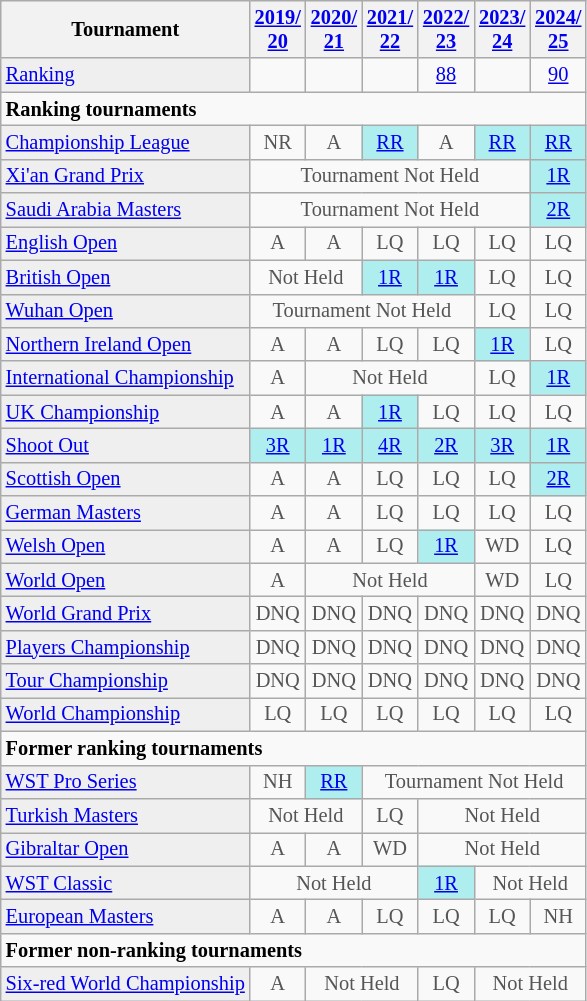<table class="wikitable" style="font-size:85%;">
<tr>
<th>Tournament</th>
<th><a href='#'>2019/<br>20</a></th>
<th><a href='#'>2020/<br>21</a></th>
<th><a href='#'>2021/<br>22</a></th>
<th><a href='#'>2022/<br>23</a></th>
<th><a href='#'>2023/<br>24</a></th>
<th><a href='#'>2024/<br>25</a></th>
</tr>
<tr>
<td style="background:#EFEFEF;"><a href='#'>Ranking</a></td>
<td align="center"></td>
<td align="center"></td>
<td align="center"></td>
<td align="center"><a href='#'>88</a></td>
<td align="center"></td>
<td align="center"><a href='#'>90</a></td>
</tr>
<tr>
<td colspan="10"><strong>Ranking tournaments</strong></td>
</tr>
<tr>
<td style="background:#EFEFEF;"><a href='#'>Championship League</a></td>
<td align="center" style="color:#555555;">NR</td>
<td align="center" style="color:#555555;">A</td>
<td align="center" style="background:#afeeee;"><a href='#'>RR</a></td>
<td align="center" style="color:#555555;">A</td>
<td align="center" style="background:#afeeee;"><a href='#'>RR</a></td>
<td align="center" style="background:#afeeee;"><a href='#'>RR</a></td>
</tr>
<tr>
<td style="background:#EFEFEF;"><a href='#'>Xi'an Grand Prix</a></td>
<td align="center" colspan="5" style="color:#555555;">Tournament Not Held</td>
<td align="center" style="background:#afeeee;"><a href='#'>1R</a></td>
</tr>
<tr>
<td style="background:#EFEFEF;"><a href='#'>Saudi Arabia Masters</a></td>
<td align="center" colspan="5" style="color:#555555;">Tournament Not Held</td>
<td align="center" style="background:#afeeee;"><a href='#'>2R</a></td>
</tr>
<tr>
<td style="background:#EFEFEF;"><a href='#'>English Open</a></td>
<td align="center" style="color:#555555;">A</td>
<td align="center" style="color:#555555;">A</td>
<td align="center" style="color:#555555;">LQ</td>
<td align="center" style="color:#555555;">LQ</td>
<td align="center" style="color:#555555;">LQ</td>
<td align="center" style="color:#555555;">LQ</td>
</tr>
<tr>
<td style="background:#EFEFEF;"><a href='#'>British Open</a></td>
<td align="center" colspan="2" style="color:#555555;">Not Held</td>
<td align="center" style="background:#afeeee;"><a href='#'>1R</a></td>
<td align="center" style="background:#afeeee;"><a href='#'>1R</a></td>
<td align="center" style="color:#555555;">LQ</td>
<td align="center" style="color:#555555;">LQ</td>
</tr>
<tr>
<td style="background:#EFEFEF;"><a href='#'>Wuhan Open</a></td>
<td align="center" colspan="4" style="color:#555555;">Tournament Not Held</td>
<td align="center" style="color:#555555;">LQ</td>
<td align="center" style="color:#555555;">LQ</td>
</tr>
<tr>
<td style="background:#EFEFEF;"><a href='#'>Northern Ireland Open</a></td>
<td align="center" style="color:#555555;">A</td>
<td align="center" style="color:#555555;">A</td>
<td align="center" style="color:#555555;">LQ</td>
<td align="center" style="color:#555555;">LQ</td>
<td align="center" style="background:#afeeee;"><a href='#'>1R</a></td>
<td align="center" style="color:#555555;">LQ</td>
</tr>
<tr>
<td style="background:#EFEFEF;"><a href='#'>International Championship</a></td>
<td align="center" style="color:#555555;">A</td>
<td align="center" colspan="3" style="color:#555555;">Not Held</td>
<td align="center" style="color:#555555;">LQ</td>
<td align="center" style="background:#afeeee;"><a href='#'>1R</a></td>
</tr>
<tr>
<td style="background:#EFEFEF;"><a href='#'>UK Championship</a></td>
<td align="center" style="color:#555555;">A</td>
<td align="center" style="color:#555555;">A</td>
<td align="center" style="background:#afeeee;"><a href='#'>1R</a></td>
<td align="center" style="color:#555555;">LQ</td>
<td align="center" style="color:#555555;">LQ</td>
<td align="center" style="color:#555555;">LQ</td>
</tr>
<tr>
<td style="background:#EFEFEF;"><a href='#'>Shoot Out</a></td>
<td align="center" style="background:#afeeee;"><a href='#'>3R</a></td>
<td align="center" style="background:#afeeee;"><a href='#'>1R</a></td>
<td align="center" style="background:#afeeee;"><a href='#'>4R</a></td>
<td align="center" style="background:#afeeee;"><a href='#'>2R</a></td>
<td align="center" style="background:#afeeee;"><a href='#'>3R</a></td>
<td align="center" style="background:#afeeee;"><a href='#'>1R</a></td>
</tr>
<tr>
<td style="background:#EFEFEF;"><a href='#'>Scottish Open</a></td>
<td align="center" style="color:#555555;">A</td>
<td align="center" style="color:#555555;">A</td>
<td align="center" style="color:#555555;">LQ</td>
<td align="center" style="color:#555555;">LQ</td>
<td align="center" style="color:#555555;">LQ</td>
<td align="center" style="background:#afeeee;"><a href='#'>2R</a></td>
</tr>
<tr>
<td style="background:#EFEFEF;"><a href='#'>German Masters</a></td>
<td align="center" style="color:#555555;">A</td>
<td align="center" style="color:#555555;">A</td>
<td align="center" style="color:#555555;">LQ</td>
<td align="center" style="color:#555555;">LQ</td>
<td align="center" style="color:#555555;">LQ</td>
<td align="center" style="color:#555555;">LQ</td>
</tr>
<tr>
<td style="background:#EFEFEF;"><a href='#'>Welsh Open</a></td>
<td align="center" style="color:#555555;">A</td>
<td align="center" style="color:#555555;">A</td>
<td align="center" style="color:#555555;">LQ</td>
<td align="center" style="background:#afeeee;"><a href='#'>1R</a></td>
<td align="center" style="color:#555555;">WD</td>
<td align="center" style="color:#555555;">LQ</td>
</tr>
<tr>
<td style="background:#EFEFEF;"><a href='#'>World Open</a></td>
<td align="center" style="color:#555555;">A</td>
<td align="center" colspan="3" style="color:#555555;">Not Held</td>
<td align="center" style="color:#555555;">WD</td>
<td align="center" style="color:#555555;">LQ</td>
</tr>
<tr>
<td style="background:#EFEFEF;"><a href='#'>World Grand Prix</a></td>
<td align="center" style="color:#555555;">DNQ</td>
<td align="center" style="color:#555555;">DNQ</td>
<td align="center" style="color:#555555;">DNQ</td>
<td align="center" style="color:#555555;">DNQ</td>
<td align="center" style="color:#555555;">DNQ</td>
<td align="center" style="color:#555555;">DNQ</td>
</tr>
<tr>
<td style="background:#EFEFEF;"><a href='#'>Players Championship</a></td>
<td align="center" style="color:#555555;">DNQ</td>
<td align="center" style="color:#555555;">DNQ</td>
<td align="center" style="color:#555555;">DNQ</td>
<td align="center" style="color:#555555;">DNQ</td>
<td align="center" style="color:#555555;">DNQ</td>
<td align="center" style="color:#555555;">DNQ</td>
</tr>
<tr>
<td style="background:#EFEFEF;"><a href='#'>Tour Championship</a></td>
<td align="center" style="color:#555555;">DNQ</td>
<td align="center" style="color:#555555;">DNQ</td>
<td align="center" style="color:#555555;">DNQ</td>
<td align="center" style="color:#555555;">DNQ</td>
<td align="center" style="color:#555555;">DNQ</td>
<td align="center" style="color:#555555;">DNQ</td>
</tr>
<tr>
<td style="background:#EFEFEF;"><a href='#'>World Championship</a></td>
<td align="center" style="color:#555555;">LQ</td>
<td align="center" style="color:#555555;">LQ</td>
<td align="center" style="color:#555555;">LQ</td>
<td align="center" style="color:#555555;">LQ</td>
<td align="center" style="color:#555555;">LQ</td>
<td align="center" style="color:#555555;">LQ</td>
</tr>
<tr>
<td colspan="10"><strong>Former ranking tournaments</strong></td>
</tr>
<tr>
<td style="background:#EFEFEF;"><a href='#'>WST Pro Series</a></td>
<td align="center" style="color:#555555;">NH</td>
<td align="center" style="background:#afeeee;"><a href='#'>RR</a></td>
<td align="center" colspan="10" style="color:#555555;">Tournament Not Held</td>
</tr>
<tr>
<td style="background:#EFEFEF;"><a href='#'>Turkish Masters</a></td>
<td align="center" colspan="2" style="color:#555555;">Not Held</td>
<td align="center" style="color:#555555;">LQ</td>
<td align="center" colspan="10" style="color:#555555;">Not Held</td>
</tr>
<tr>
<td style="background:#EFEFEF;"><a href='#'>Gibraltar Open</a></td>
<td align="center" style="color:#555555;">A</td>
<td align="center" style="color:#555555;">A</td>
<td align="center" style="color:#555555;">WD</td>
<td align="center" colspan="10" style="color:#555555;">Not Held</td>
</tr>
<tr>
<td style="background:#EFEFEF;"><a href='#'>WST Classic</a></td>
<td align="center" colspan="3" style="color:#555555;">Not Held</td>
<td align="center" style="background:#afeeee;"><a href='#'>1R</a></td>
<td align="center" colspan="2" style="color:#555555;">Not Held</td>
</tr>
<tr>
<td style="background:#EFEFEF;"><a href='#'>European Masters</a></td>
<td align="center" style="color:#555555;">A</td>
<td align="center" style="color:#555555;">A</td>
<td align="center" style="color:#555555;">LQ</td>
<td align="center" style="color:#555555;">LQ</td>
<td align="center" style="color:#555555;">LQ</td>
<td align="center" style="color:#555555;">NH</td>
</tr>
<tr>
<td colspan="10"><strong>Former non-ranking tournaments</strong></td>
</tr>
<tr>
<td style="background:#EFEFEF;"><a href='#'>Six-red World Championship</a></td>
<td align="center" style="color:#555555;">A</td>
<td align="center" colspan="2" style="color:#555555;">Not Held</td>
<td align="center" style="color:#555555;">LQ</td>
<td align="center" colspan="2" style="color:#555555;">Not Held</td>
</tr>
</table>
